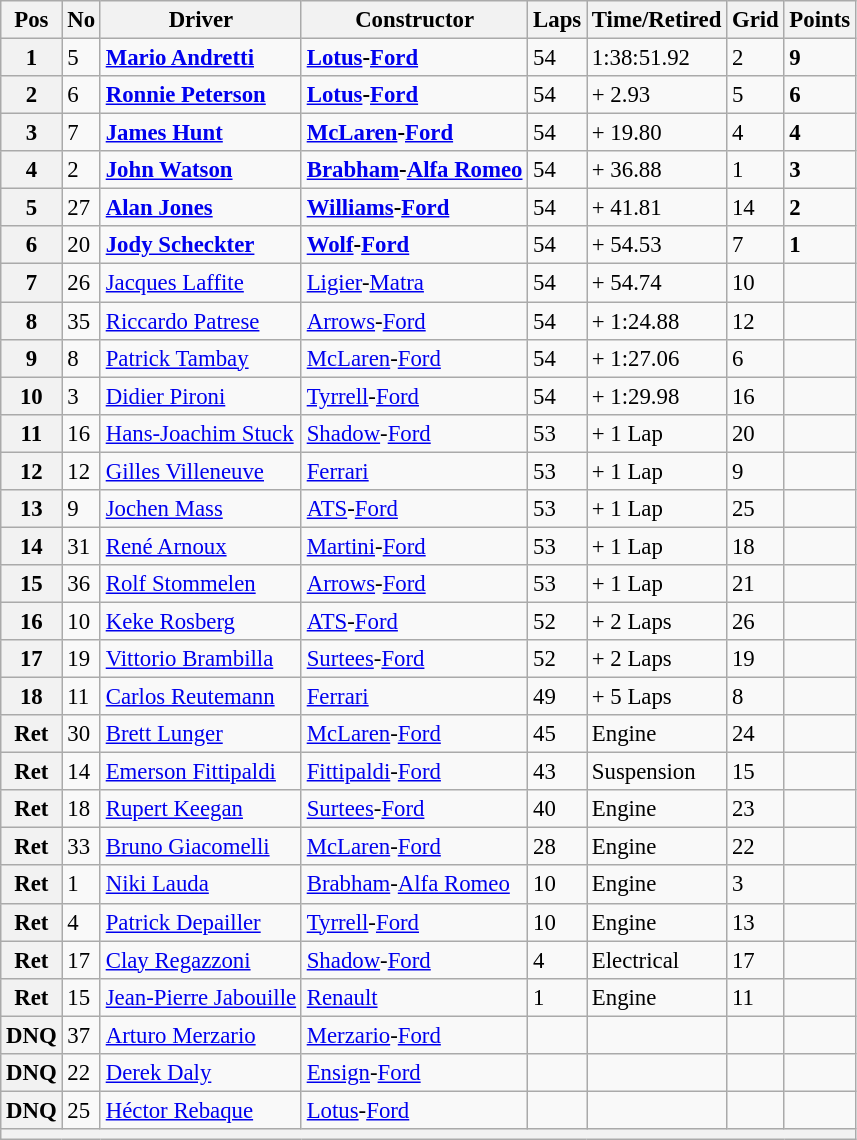<table class="wikitable" style="font-size: 95%;">
<tr>
<th>Pos</th>
<th>No</th>
<th>Driver</th>
<th>Constructor</th>
<th>Laps</th>
<th>Time/Retired</th>
<th>Grid</th>
<th>Points</th>
</tr>
<tr>
<th>1</th>
<td>5</td>
<td> <strong><a href='#'>Mario Andretti</a></strong></td>
<td><strong><a href='#'>Lotus</a>-<a href='#'>Ford</a></strong></td>
<td>54</td>
<td>1:38:51.92</td>
<td>2</td>
<td><strong>9</strong></td>
</tr>
<tr>
<th>2</th>
<td>6</td>
<td> <strong><a href='#'>Ronnie Peterson</a></strong></td>
<td><strong><a href='#'>Lotus</a>-<a href='#'>Ford</a></strong></td>
<td>54</td>
<td>+ 2.93</td>
<td>5</td>
<td><strong>6</strong></td>
</tr>
<tr>
<th>3</th>
<td>7</td>
<td> <strong><a href='#'>James Hunt</a></strong></td>
<td><strong><a href='#'>McLaren</a>-<a href='#'>Ford</a></strong></td>
<td>54</td>
<td>+ 19.80</td>
<td>4</td>
<td><strong>4</strong></td>
</tr>
<tr>
<th>4</th>
<td>2</td>
<td> <strong><a href='#'>John Watson</a></strong></td>
<td><strong><a href='#'>Brabham</a>-<a href='#'>Alfa Romeo</a></strong></td>
<td>54</td>
<td>+ 36.88</td>
<td>1</td>
<td><strong>3</strong></td>
</tr>
<tr>
<th>5</th>
<td>27</td>
<td> <strong><a href='#'>Alan Jones</a></strong></td>
<td><strong><a href='#'>Williams</a>-<a href='#'>Ford</a></strong></td>
<td>54</td>
<td>+ 41.81</td>
<td>14</td>
<td><strong>2</strong></td>
</tr>
<tr>
<th>6</th>
<td>20</td>
<td> <strong><a href='#'>Jody Scheckter</a></strong></td>
<td><strong><a href='#'>Wolf</a>-<a href='#'>Ford</a></strong></td>
<td>54</td>
<td>+ 54.53</td>
<td>7</td>
<td><strong>1</strong></td>
</tr>
<tr>
<th>7</th>
<td>26</td>
<td> <a href='#'>Jacques Laffite</a></td>
<td><a href='#'>Ligier</a>-<a href='#'>Matra</a></td>
<td>54</td>
<td>+ 54.74</td>
<td>10</td>
<td></td>
</tr>
<tr>
<th>8</th>
<td>35</td>
<td> <a href='#'>Riccardo Patrese</a></td>
<td><a href='#'>Arrows</a>-<a href='#'>Ford</a></td>
<td>54</td>
<td>+ 1:24.88</td>
<td>12</td>
<td></td>
</tr>
<tr>
<th>9</th>
<td>8</td>
<td> <a href='#'>Patrick Tambay</a></td>
<td><a href='#'>McLaren</a>-<a href='#'>Ford</a></td>
<td>54</td>
<td>+ 1:27.06</td>
<td>6</td>
<td></td>
</tr>
<tr>
<th>10</th>
<td>3</td>
<td> <a href='#'>Didier Pironi</a></td>
<td><a href='#'>Tyrrell</a>-<a href='#'>Ford</a></td>
<td>54</td>
<td>+ 1:29.98</td>
<td>16</td>
<td></td>
</tr>
<tr>
<th>11</th>
<td>16</td>
<td> <a href='#'>Hans-Joachim Stuck</a></td>
<td><a href='#'>Shadow</a>-<a href='#'>Ford</a></td>
<td>53</td>
<td>+ 1 Lap</td>
<td>20</td>
<td></td>
</tr>
<tr>
<th>12</th>
<td>12</td>
<td> <a href='#'>Gilles Villeneuve</a></td>
<td><a href='#'>Ferrari</a></td>
<td>53</td>
<td>+ 1 Lap</td>
<td>9</td>
<td></td>
</tr>
<tr>
<th>13</th>
<td>9</td>
<td> <a href='#'>Jochen Mass</a></td>
<td><a href='#'>ATS</a>-<a href='#'>Ford</a></td>
<td>53</td>
<td>+ 1 Lap</td>
<td>25</td>
<td></td>
</tr>
<tr>
<th>14</th>
<td>31</td>
<td> <a href='#'>René Arnoux</a></td>
<td><a href='#'>Martini</a>-<a href='#'>Ford</a></td>
<td>53</td>
<td>+ 1 Lap</td>
<td>18</td>
<td></td>
</tr>
<tr>
<th>15</th>
<td>36</td>
<td> <a href='#'>Rolf Stommelen</a></td>
<td><a href='#'>Arrows</a>-<a href='#'>Ford</a></td>
<td>53</td>
<td>+ 1 Lap</td>
<td>21</td>
<td></td>
</tr>
<tr>
<th>16</th>
<td>10</td>
<td> <a href='#'>Keke Rosberg</a></td>
<td><a href='#'>ATS</a>-<a href='#'>Ford</a></td>
<td>52</td>
<td>+ 2 Laps</td>
<td>26</td>
<td></td>
</tr>
<tr>
<th>17</th>
<td>19</td>
<td> <a href='#'>Vittorio Brambilla</a></td>
<td><a href='#'>Surtees</a>-<a href='#'>Ford</a></td>
<td>52</td>
<td>+ 2 Laps</td>
<td>19</td>
<td></td>
</tr>
<tr>
<th>18</th>
<td>11</td>
<td> <a href='#'>Carlos Reutemann</a></td>
<td><a href='#'>Ferrari</a></td>
<td>49</td>
<td>+ 5 Laps</td>
<td>8</td>
<td></td>
</tr>
<tr>
<th>Ret</th>
<td>30</td>
<td> <a href='#'>Brett Lunger</a></td>
<td><a href='#'>McLaren</a>-<a href='#'>Ford</a></td>
<td>45</td>
<td>Engine</td>
<td>24</td>
<td></td>
</tr>
<tr>
<th>Ret</th>
<td>14</td>
<td> <a href='#'>Emerson Fittipaldi</a></td>
<td><a href='#'>Fittipaldi</a>-<a href='#'>Ford</a></td>
<td>43</td>
<td>Suspension</td>
<td>15</td>
<td></td>
</tr>
<tr>
<th>Ret</th>
<td>18</td>
<td> <a href='#'>Rupert Keegan</a></td>
<td><a href='#'>Surtees</a>-<a href='#'>Ford</a></td>
<td>40</td>
<td>Engine</td>
<td>23</td>
<td></td>
</tr>
<tr>
<th>Ret</th>
<td>33</td>
<td> <a href='#'>Bruno Giacomelli</a></td>
<td><a href='#'>McLaren</a>-<a href='#'>Ford</a></td>
<td>28</td>
<td>Engine</td>
<td>22</td>
<td></td>
</tr>
<tr>
<th>Ret</th>
<td>1</td>
<td> <a href='#'>Niki Lauda</a></td>
<td><a href='#'>Brabham</a>-<a href='#'>Alfa Romeo</a></td>
<td>10</td>
<td>Engine</td>
<td>3</td>
<td></td>
</tr>
<tr>
<th>Ret</th>
<td>4</td>
<td> <a href='#'>Patrick Depailler</a></td>
<td><a href='#'>Tyrrell</a>-<a href='#'>Ford</a></td>
<td>10</td>
<td>Engine</td>
<td>13</td>
<td></td>
</tr>
<tr>
<th>Ret</th>
<td>17</td>
<td> <a href='#'>Clay Regazzoni</a></td>
<td><a href='#'>Shadow</a>-<a href='#'>Ford</a></td>
<td>4</td>
<td>Electrical</td>
<td>17</td>
<td></td>
</tr>
<tr>
<th>Ret</th>
<td>15</td>
<td> <a href='#'>Jean-Pierre Jabouille</a></td>
<td><a href='#'>Renault</a></td>
<td>1</td>
<td>Engine</td>
<td>11</td>
<td></td>
</tr>
<tr>
<th>DNQ</th>
<td>37</td>
<td> <a href='#'>Arturo Merzario</a></td>
<td><a href='#'>Merzario</a>-<a href='#'>Ford</a></td>
<td></td>
<td></td>
<td></td>
<td></td>
</tr>
<tr>
<th>DNQ</th>
<td>22</td>
<td> <a href='#'>Derek Daly</a></td>
<td><a href='#'>Ensign</a>-<a href='#'>Ford</a></td>
<td></td>
<td></td>
<td></td>
<td></td>
</tr>
<tr>
<th>DNQ</th>
<td>25</td>
<td> <a href='#'>Héctor Rebaque</a></td>
<td><a href='#'>Lotus</a>-<a href='#'>Ford</a></td>
<td></td>
<td></td>
<td></td>
<td></td>
</tr>
<tr>
<th colspan="8"></th>
</tr>
</table>
